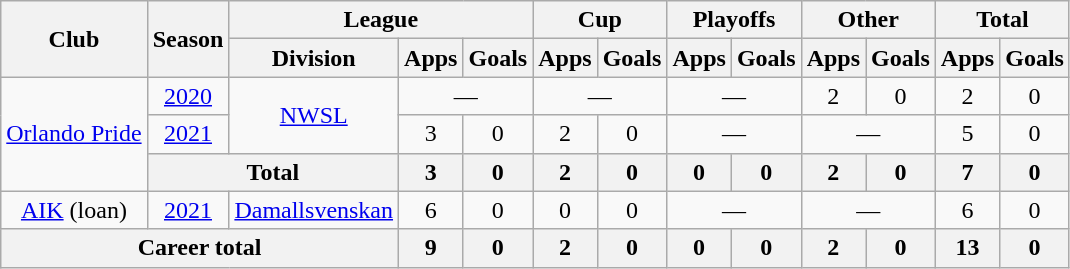<table class="wikitable" style="text-align: center;">
<tr>
<th rowspan="2">Club</th>
<th rowspan="2">Season</th>
<th colspan="3">League</th>
<th colspan="2">Cup</th>
<th colspan="2">Playoffs</th>
<th colspan="2">Other</th>
<th colspan="2">Total</th>
</tr>
<tr>
<th>Division</th>
<th>Apps</th>
<th>Goals</th>
<th>Apps</th>
<th>Goals</th>
<th>Apps</th>
<th>Goals</th>
<th>Apps</th>
<th>Goals</th>
<th>Apps</th>
<th>Goals</th>
</tr>
<tr>
<td rowspan="3"><a href='#'>Orlando Pride</a></td>
<td><a href='#'>2020</a></td>
<td rowspan="2"><a href='#'>NWSL</a></td>
<td colspan="2">—</td>
<td colspan="2">—</td>
<td colspan="2">—</td>
<td>2</td>
<td>0</td>
<td>2</td>
<td>0</td>
</tr>
<tr>
<td><a href='#'>2021</a></td>
<td>3</td>
<td>0</td>
<td>2</td>
<td>0</td>
<td colspan="2">—</td>
<td colspan="2">—</td>
<td>5</td>
<td>0</td>
</tr>
<tr>
<th colspan="2">Total</th>
<th>3</th>
<th>0</th>
<th>2</th>
<th>0</th>
<th>0</th>
<th>0</th>
<th>2</th>
<th>0</th>
<th>7</th>
<th>0</th>
</tr>
<tr>
<td><a href='#'>AIK</a> (loan)</td>
<td><a href='#'>2021</a></td>
<td><a href='#'>Damallsvenskan</a></td>
<td>6</td>
<td>0</td>
<td>0</td>
<td>0</td>
<td colspan="2">—</td>
<td colspan="2">—</td>
<td>6</td>
<td>0</td>
</tr>
<tr>
<th colspan="3">Career total</th>
<th>9</th>
<th>0</th>
<th>2</th>
<th>0</th>
<th>0</th>
<th>0</th>
<th>2</th>
<th>0</th>
<th>13</th>
<th>0</th>
</tr>
</table>
